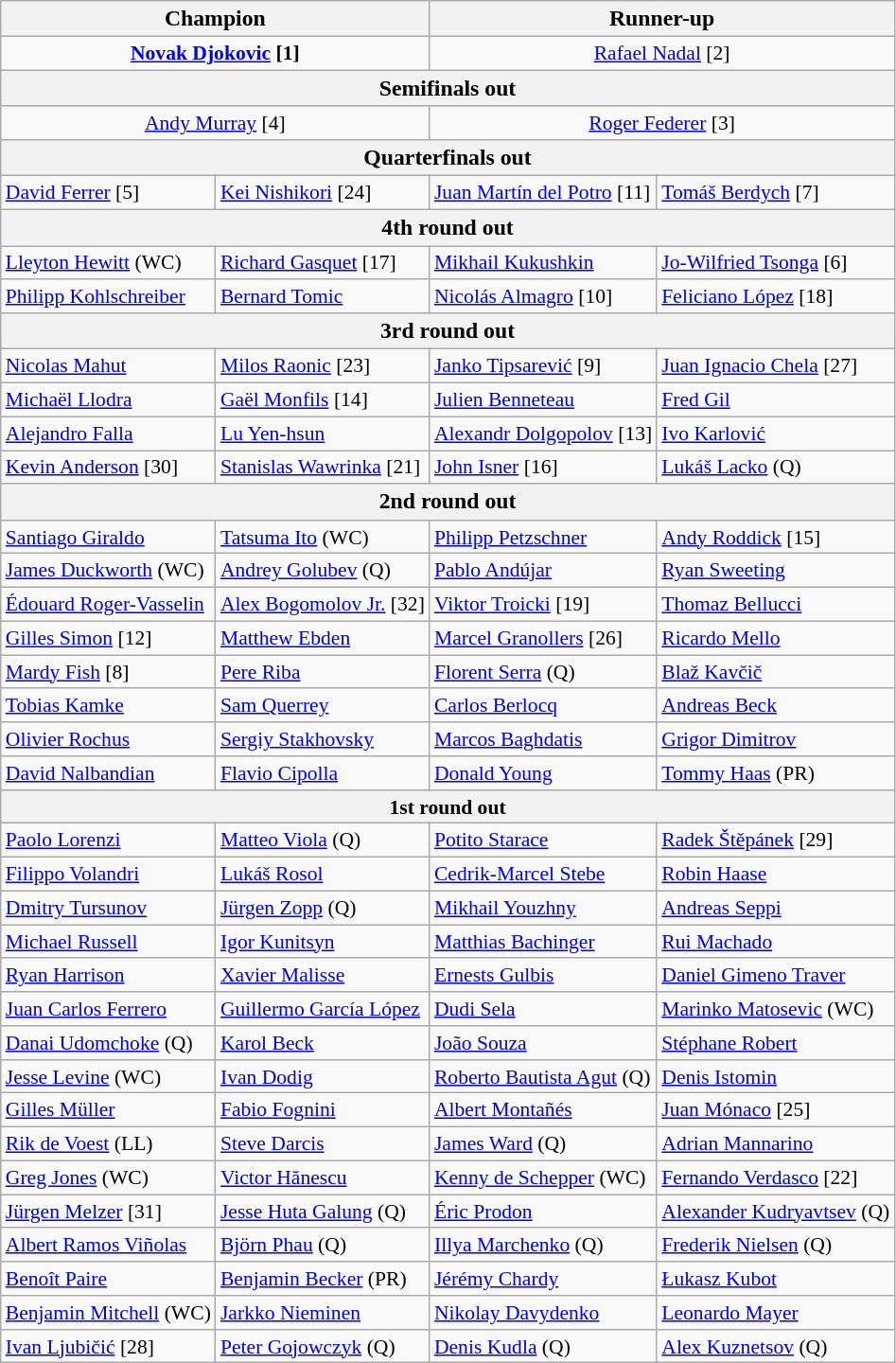<table class="wikitable collapsible collapsed" style="font-size:90%">
<tr style="font-size:110%">
<th colspan="2"><strong>Champion</strong></th>
<th colspan="2">Runner-up</th>
</tr>
<tr style="text-align:center;">
<td colspan="2"> <strong><a href='#'>Novak Djokovic</a> [1]</strong></td>
<td colspan="2"> <a href='#'>Rafael Nadal</a> [2]</td>
</tr>
<tr style="font-size:110%">
<th colspan="4">Semifinals out</th>
</tr>
<tr style="text-align:center;">
<td colspan="2"> <a href='#'>Andy Murray</a> [4]</td>
<td colspan="2"> <a href='#'>Roger Federer</a> [3]</td>
</tr>
<tr style="font-size:110%">
<th colspan="4">Quarterfinals out</th>
</tr>
<tr>
<td> <a href='#'>David Ferrer</a> [5]</td>
<td> <a href='#'>Kei Nishikori</a> [24]</td>
<td> <a href='#'>Juan Martín del Potro</a> [11]</td>
<td> <a href='#'>Tomáš Berdych</a> [7]</td>
</tr>
<tr style="font-size:110%">
<th colspan="4">4th round out</th>
</tr>
<tr>
<td> <a href='#'>Lleyton Hewitt</a> (WC)</td>
<td> <a href='#'>Richard Gasquet</a> [17]</td>
<td> <a href='#'>Mikhail Kukushkin</a></td>
<td> <a href='#'>Jo-Wilfried Tsonga</a> [6]</td>
</tr>
<tr>
<td> <a href='#'>Philipp Kohlschreiber</a></td>
<td> <a href='#'>Bernard Tomic</a></td>
<td> <a href='#'>Nicolás Almagro</a> [10]</td>
<td> <a href='#'>Feliciano López</a> [18]</td>
</tr>
<tr style="font-size:110%">
<th colspan="4">3rd round out</th>
</tr>
<tr>
<td> <a href='#'>Nicolas Mahut</a></td>
<td> <a href='#'>Milos Raonic</a> [23]</td>
<td> <a href='#'>Janko Tipsarević</a> [9]</td>
<td> <a href='#'>Juan Ignacio Chela</a> [27]</td>
</tr>
<tr>
<td> <a href='#'>Michaël Llodra</a></td>
<td> <a href='#'>Gaël Monfils</a> [14]</td>
<td> <a href='#'>Julien Benneteau</a></td>
<td> <a href='#'>Fred Gil</a></td>
</tr>
<tr>
<td> <a href='#'>Alejandro Falla</a></td>
<td> <a href='#'>Lu Yen-hsun</a></td>
<td> <a href='#'>Alexandr Dolgopolov</a> [13]</td>
<td> <a href='#'>Ivo Karlović</a></td>
</tr>
<tr>
<td> <a href='#'>Kevin Anderson</a> [30]</td>
<td> <a href='#'>Stanislas Wawrinka</a> [21]</td>
<td> <a href='#'>John Isner</a> [16]</td>
<td> <a href='#'>Lukáš Lacko</a> (Q)</td>
</tr>
<tr style="font-size:110%">
<th colspan="4">2nd round out</th>
</tr>
<tr>
<td> <a href='#'>Santiago Giraldo</a></td>
<td> <a href='#'>Tatsuma Ito</a> (WC)</td>
<td> <a href='#'>Philipp Petzschner</a></td>
<td> <a href='#'>Andy Roddick</a> [15]</td>
</tr>
<tr>
<td> <a href='#'>James Duckworth</a> (WC)</td>
<td> <a href='#'>Andrey Golubev</a> (Q)</td>
<td> <a href='#'>Pablo Andújar</a></td>
<td> <a href='#'>Ryan Sweeting</a></td>
</tr>
<tr>
<td> <a href='#'>Édouard Roger-Vasselin</a></td>
<td> <a href='#'>Alex Bogomolov Jr.</a> [32]</td>
<td> <a href='#'>Viktor Troicki</a> [19]</td>
<td> <a href='#'>Thomaz Bellucci</a></td>
</tr>
<tr>
<td> <a href='#'>Gilles Simon</a> [12]</td>
<td> <a href='#'>Matthew Ebden</a></td>
<td> <a href='#'>Marcel Granollers</a> [26]</td>
<td> <a href='#'>Ricardo Mello</a></td>
</tr>
<tr>
<td> <a href='#'>Mardy Fish</a> [8]</td>
<td> <a href='#'>Pere Riba</a></td>
<td> <a href='#'>Florent Serra</a> (Q)</td>
<td> <a href='#'>Blaž Kavčič</a></td>
</tr>
<tr>
<td> <a href='#'>Tobias Kamke</a></td>
<td> <a href='#'>Sam Querrey</a></td>
<td> <a href='#'>Carlos Berlocq</a></td>
<td> <a href='#'>Andreas Beck</a></td>
</tr>
<tr>
<td> <a href='#'>Olivier Rochus</a></td>
<td> <a href='#'>Sergiy Stakhovsky</a></td>
<td> <a href='#'>Marcos Baghdatis</a></td>
<td> <a href='#'>Grigor Dimitrov</a></td>
</tr>
<tr>
<td> <a href='#'>David Nalbandian</a></td>
<td> <a href='#'>Flavio Cipolla</a></td>
<td> <a href='#'>Donald Young</a></td>
<td> <a href='#'>Tommy Haas</a> (PR)</td>
</tr>
<tr stye="font-size:110%">
<th colspan="4">1st round out</th>
</tr>
<tr>
<td> <a href='#'>Paolo Lorenzi</a></td>
<td> <a href='#'>Matteo Viola</a> (Q)</td>
<td> <a href='#'>Potito Starace</a></td>
<td> <a href='#'>Radek Štěpánek</a> [29]</td>
</tr>
<tr>
<td> <a href='#'>Filippo Volandri</a></td>
<td> <a href='#'>Lukáš Rosol</a></td>
<td> <a href='#'>Cedrik-Marcel Stebe</a></td>
<td> <a href='#'>Robin Haase</a></td>
</tr>
<tr>
<td> <a href='#'>Dmitry Tursunov</a></td>
<td> <a href='#'>Jürgen Zopp</a> (Q)</td>
<td> <a href='#'>Mikhail Youzhny</a></td>
<td> <a href='#'>Andreas Seppi</a></td>
</tr>
<tr>
<td> <a href='#'>Michael Russell</a></td>
<td> <a href='#'>Igor Kunitsyn</a></td>
<td> <a href='#'>Matthias Bachinger</a></td>
<td> <a href='#'>Rui Machado</a></td>
</tr>
<tr>
<td> <a href='#'>Ryan Harrison</a></td>
<td> <a href='#'>Xavier Malisse</a></td>
<td> <a href='#'>Ernests Gulbis</a></td>
<td> <a href='#'>Daniel Gimeno Traver</a></td>
</tr>
<tr>
<td> <a href='#'>Juan Carlos Ferrero</a></td>
<td> <a href='#'>Guillermo García López</a></td>
<td> <a href='#'>Dudi Sela</a></td>
<td> <a href='#'>Marinko Matosevic</a> (WC)</td>
</tr>
<tr>
<td> <a href='#'>Danai Udomchoke</a> (Q)</td>
<td> <a href='#'>Karol Beck</a></td>
<td> <a href='#'>João Souza</a></td>
<td> <a href='#'>Stéphane Robert</a></td>
</tr>
<tr>
<td> <a href='#'>Jesse Levine</a> (WC)</td>
<td> <a href='#'>Ivan Dodig</a></td>
<td> <a href='#'>Roberto Bautista Agut</a> (Q)</td>
<td> <a href='#'>Denis Istomin</a></td>
</tr>
<tr>
<td> <a href='#'>Gilles Müller</a></td>
<td> <a href='#'>Fabio Fognini</a></td>
<td> <a href='#'>Albert Montañés</a></td>
<td> <a href='#'>Juan Mónaco</a> [25]</td>
</tr>
<tr>
<td> <a href='#'>Rik de Voest</a> (LL)</td>
<td> <a href='#'>Steve Darcis</a></td>
<td> <a href='#'>James Ward</a> (Q)</td>
<td> <a href='#'>Adrian Mannarino</a></td>
</tr>
<tr>
<td> <a href='#'>Greg Jones</a> (WC)</td>
<td> <a href='#'>Victor Hănescu</a></td>
<td> <a href='#'>Kenny de Schepper</a> (WC)</td>
<td> <a href='#'>Fernando Verdasco</a> [22]</td>
</tr>
<tr>
<td> <a href='#'>Jürgen Melzer</a> [31]</td>
<td> <a href='#'>Jesse Huta Galung</a> (Q)</td>
<td> <a href='#'>Éric Prodon</a></td>
<td> <a href='#'>Alexander Kudryavtsev</a> (Q)</td>
</tr>
<tr>
<td> <a href='#'>Albert Ramos Viñolas</a></td>
<td> <a href='#'>Björn Phau</a> (Q)</td>
<td> <a href='#'>Illya Marchenko</a> (Q)</td>
<td> <a href='#'>Frederik Nielsen</a> (Q)</td>
</tr>
<tr>
<td> <a href='#'>Benoît Paire</a></td>
<td> <a href='#'>Benjamin Becker</a> (PR)</td>
<td> <a href='#'>Jérémy Chardy</a></td>
<td> <a href='#'>Łukasz Kubot</a></td>
</tr>
<tr>
<td> <a href='#'>Benjamin Mitchell</a> (WC)</td>
<td> <a href='#'>Jarkko Nieminen</a></td>
<td> <a href='#'>Nikolay Davydenko</a></td>
<td> <a href='#'>Leonardo Mayer</a></td>
</tr>
<tr>
<td> <a href='#'>Ivan Ljubičić</a> [28]</td>
<td> <a href='#'>Peter Gojowczyk</a> (Q)</td>
<td> <a href='#'>Denis Kudla</a> (Q)</td>
<td> <a href='#'>Alex Kuznetsov</a> (Q)</td>
</tr>
</table>
